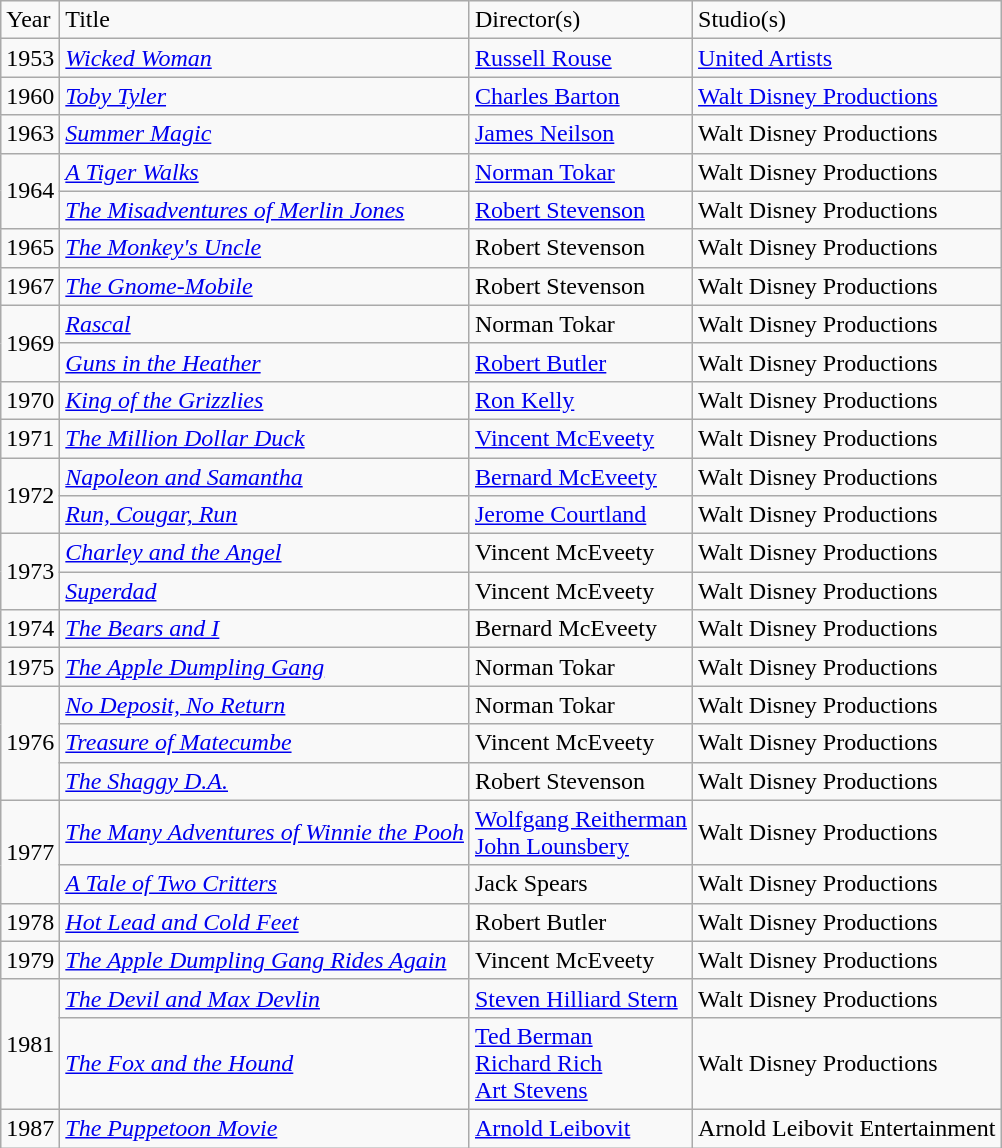<table class="wikitable sortable">
<tr>
<td>Year</td>
<td>Title</td>
<td>Director(s)</td>
<td>Studio(s)</td>
</tr>
<tr>
<td>1953</td>
<td><em><a href='#'>Wicked Woman</a></em></td>
<td><a href='#'>Russell Rouse</a></td>
<td><a href='#'>United Artists</a></td>
</tr>
<tr>
<td>1960</td>
<td><em><a href='#'>Toby Tyler</a></em></td>
<td><a href='#'>Charles Barton</a></td>
<td><a href='#'>Walt Disney Productions</a></td>
</tr>
<tr>
<td>1963</td>
<td><em><a href='#'>Summer Magic</a></em></td>
<td><a href='#'>James Neilson</a></td>
<td>Walt Disney Productions</td>
</tr>
<tr>
<td rowspan="2">1964</td>
<td><em><a href='#'>A Tiger Walks</a></em></td>
<td><a href='#'>Norman Tokar</a></td>
<td>Walt Disney Productions</td>
</tr>
<tr>
<td><em><a href='#'>The Misadventures of Merlin Jones</a></em></td>
<td><a href='#'>Robert Stevenson</a></td>
<td>Walt Disney Productions</td>
</tr>
<tr>
<td>1965</td>
<td><em><a href='#'>The Monkey's Uncle</a></em></td>
<td>Robert Stevenson</td>
<td>Walt Disney Productions</td>
</tr>
<tr>
<td>1967</td>
<td><em><a href='#'>The Gnome-Mobile</a></em></td>
<td>Robert Stevenson</td>
<td>Walt Disney Productions</td>
</tr>
<tr>
<td rowspan="2">1969</td>
<td><em><a href='#'>Rascal</a></em></td>
<td>Norman Tokar</td>
<td>Walt Disney Productions</td>
</tr>
<tr>
<td><em><a href='#'>Guns in the Heather</a></em></td>
<td><a href='#'>Robert Butler</a></td>
<td>Walt Disney Productions</td>
</tr>
<tr>
<td>1970</td>
<td><em><a href='#'>King of the Grizzlies</a></em></td>
<td><a href='#'>Ron Kelly</a></td>
<td>Walt Disney Productions</td>
</tr>
<tr>
<td>1971</td>
<td><em><a href='#'>The Million Dollar Duck</a></em></td>
<td><a href='#'>Vincent McEveety</a></td>
<td>Walt Disney Productions</td>
</tr>
<tr>
<td rowspan="2">1972</td>
<td><em><a href='#'>Napoleon and Samantha</a></em></td>
<td><a href='#'>Bernard McEveety</a></td>
<td>Walt Disney Productions</td>
</tr>
<tr>
<td><em><a href='#'>Run, Cougar, Run</a></em></td>
<td><a href='#'>Jerome Courtland</a></td>
<td>Walt Disney Productions</td>
</tr>
<tr>
<td rowspan="2">1973</td>
<td><em><a href='#'>Charley and the Angel</a></em></td>
<td>Vincent McEveety</td>
<td>Walt Disney Productions</td>
</tr>
<tr>
<td><em><a href='#'>Superdad</a></em></td>
<td>Vincent McEveety</td>
<td>Walt Disney Productions</td>
</tr>
<tr>
<td>1974</td>
<td><em><a href='#'>The Bears and I</a></em></td>
<td>Bernard McEveety</td>
<td>Walt Disney Productions</td>
</tr>
<tr>
<td>1975</td>
<td><em><a href='#'>The Apple Dumpling Gang</a></em></td>
<td>Norman Tokar</td>
<td>Walt Disney Productions</td>
</tr>
<tr>
<td rowspan="3">1976</td>
<td><em><a href='#'>No Deposit, No Return</a></em></td>
<td>Norman Tokar</td>
<td>Walt Disney Productions</td>
</tr>
<tr>
<td><em><a href='#'>Treasure of Matecumbe</a></em></td>
<td>Vincent McEveety</td>
<td>Walt Disney Productions</td>
</tr>
<tr>
<td><em><a href='#'>The Shaggy D.A.</a></em></td>
<td>Robert Stevenson</td>
<td>Walt Disney Productions</td>
</tr>
<tr>
<td rowspan="2">1977</td>
<td><em><a href='#'>The Many Adventures of Winnie the Pooh</a></em></td>
<td><a href='#'>Wolfgang Reitherman</a><br><a href='#'>John Lounsbery</a></td>
<td>Walt Disney Productions</td>
</tr>
<tr>
<td><em><a href='#'>A Tale of Two Critters</a></em></td>
<td>Jack Spears</td>
<td>Walt Disney Productions</td>
</tr>
<tr>
<td>1978</td>
<td><em><a href='#'>Hot Lead and Cold Feet</a></em></td>
<td>Robert Butler</td>
<td>Walt Disney Productions</td>
</tr>
<tr>
<td>1979</td>
<td><em><a href='#'>The Apple Dumpling Gang Rides Again</a></em></td>
<td>Vincent McEveety</td>
<td>Walt Disney Productions</td>
</tr>
<tr>
<td rowspan="2">1981</td>
<td><em><a href='#'>The Devil and Max Devlin</a></em></td>
<td><a href='#'>Steven Hilliard Stern</a></td>
<td>Walt Disney Productions</td>
</tr>
<tr>
<td><em><a href='#'>The Fox and the Hound</a></em></td>
<td><a href='#'>Ted Berman</a><br><a href='#'>Richard Rich</a><br><a href='#'>Art Stevens</a></td>
<td>Walt Disney Productions</td>
</tr>
<tr>
<td>1987</td>
<td><em><a href='#'>The Puppetoon Movie</a></em></td>
<td><a href='#'>Arnold Leibovit</a></td>
<td>Arnold Leibovit Entertainment</td>
</tr>
</table>
